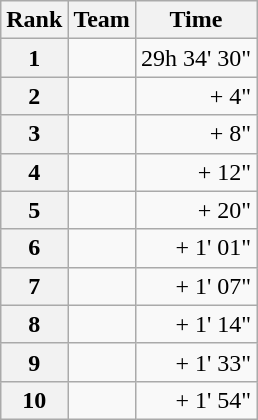<table class="wikitable">
<tr>
<th scope="col">Rank</th>
<th scope="col">Team</th>
<th scope="col">Time</th>
</tr>
<tr>
<th scope="row">1</th>
<td> </td>
<td align="right">29h 34' 30"</td>
</tr>
<tr>
<th scope="row">2</th>
<td> </td>
<td align="right">+ 4"</td>
</tr>
<tr>
<th scope="row">3</th>
<td> </td>
<td align="right">+ 8"</td>
</tr>
<tr>
<th scope="row">4</th>
<td> </td>
<td align="right">+ 12"</td>
</tr>
<tr>
<th scope="row">5</th>
<td> </td>
<td align="right">+ 20"</td>
</tr>
<tr>
<th scope="row">6</th>
<td> </td>
<td align="right">+ 1' 01"</td>
</tr>
<tr>
<th scope="row">7</th>
<td> </td>
<td align="right">+ 1' 07"</td>
</tr>
<tr>
<th scope="row">8</th>
<td> </td>
<td align="right">+ 1' 14"</td>
</tr>
<tr>
<th scope="row">9</th>
<td> </td>
<td align="right">+ 1' 33"</td>
</tr>
<tr>
<th scope="row">10</th>
<td> </td>
<td align="right">+ 1' 54"</td>
</tr>
</table>
